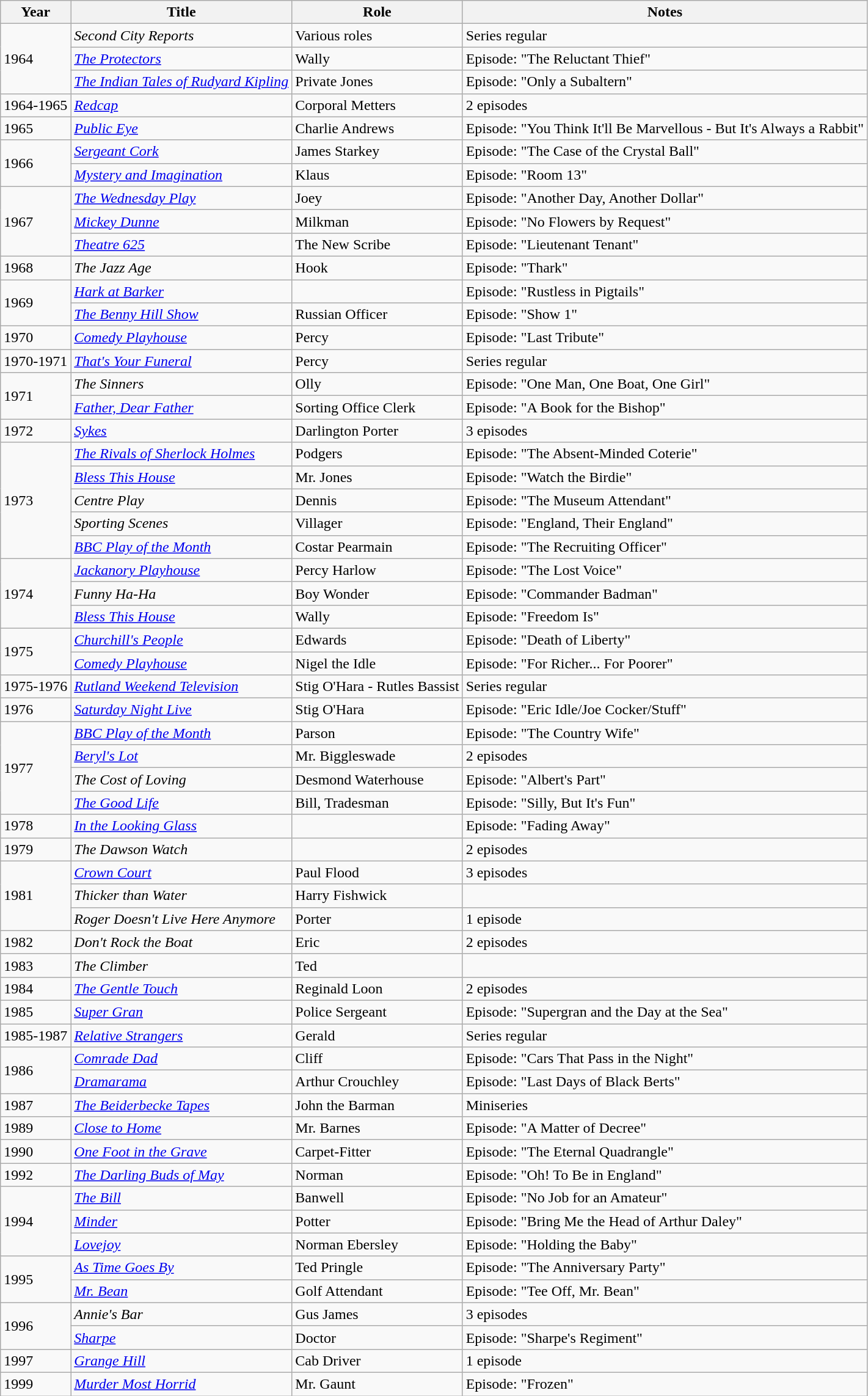<table class="wikitable sortable">
<tr>
<th>Year</th>
<th>Title</th>
<th>Role</th>
<th>Notes</th>
</tr>
<tr>
<td rowspan="3">1964</td>
<td><em>Second City Reports</em></td>
<td>Various roles</td>
<td>Series regular</td>
</tr>
<tr>
<td><em><a href='#'>The Protectors</a></em></td>
<td>Wally</td>
<td>Episode: "The Reluctant Thief"</td>
</tr>
<tr>
<td><em><a href='#'>The Indian Tales of Rudyard Kipling</a></em></td>
<td>Private Jones</td>
<td>Episode: "Only a Subaltern"</td>
</tr>
<tr>
<td>1964-1965</td>
<td><em><a href='#'>Redcap</a></em></td>
<td>Corporal Metters</td>
<td>2 episodes</td>
</tr>
<tr>
<td>1965</td>
<td><em><a href='#'>Public Eye</a></em></td>
<td>Charlie Andrews</td>
<td>Episode: "You Think It'll Be Marvellous -  But It's Always a Rabbit"</td>
</tr>
<tr>
<td rowspan="2">1966</td>
<td><em><a href='#'>Sergeant Cork</a></em></td>
<td>James Starkey</td>
<td>Episode: "The Case of the Crystal Ball"</td>
</tr>
<tr>
<td><em><a href='#'>Mystery and Imagination</a></em></td>
<td>Klaus</td>
<td>Episode: "Room 13"</td>
</tr>
<tr>
<td rowspan="3">1967</td>
<td><em><a href='#'>The Wednesday Play</a></em></td>
<td>Joey</td>
<td>Episode: "Another Day, Another Dollar"</td>
</tr>
<tr>
<td><em><a href='#'>Mickey Dunne</a></em></td>
<td>Milkman</td>
<td>Episode: "No Flowers by Request"</td>
</tr>
<tr>
<td><em><a href='#'>Theatre 625</a></em></td>
<td>The New Scribe</td>
<td>Episode: "Lieutenant Tenant"</td>
</tr>
<tr>
<td>1968</td>
<td><em>The Jazz Age</em></td>
<td>Hook</td>
<td>Episode: "Thark"</td>
</tr>
<tr>
<td rowspan="2">1969</td>
<td><em><a href='#'>Hark at Barker</a></em></td>
<td></td>
<td>Episode: "Rustless in Pigtails"</td>
</tr>
<tr>
<td><em><a href='#'>The Benny Hill Show</a></em></td>
<td>Russian Officer</td>
<td>Episode: "Show 1"</td>
</tr>
<tr>
<td>1970</td>
<td><em><a href='#'>Comedy Playhouse</a></em></td>
<td>Percy</td>
<td>Episode: "Last Tribute"</td>
</tr>
<tr>
<td>1970-1971</td>
<td><em><a href='#'>That's Your Funeral</a></em></td>
<td>Percy</td>
<td>Series regular</td>
</tr>
<tr>
<td rowspan="2">1971</td>
<td><em>The Sinners</em></td>
<td>Olly</td>
<td>Episode: "One Man, One Boat, One Girl"</td>
</tr>
<tr>
<td><em><a href='#'>Father, Dear Father</a></em></td>
<td>Sorting Office Clerk</td>
<td>Episode: "A Book for the Bishop"</td>
</tr>
<tr>
<td>1972</td>
<td><em><a href='#'>Sykes</a></em></td>
<td>Darlington Porter</td>
<td>3 episodes</td>
</tr>
<tr>
<td rowspan="5">1973</td>
<td><em><a href='#'>The Rivals of Sherlock Holmes</a></em></td>
<td>Podgers</td>
<td>Episode: "The Absent-Minded Coterie"</td>
</tr>
<tr>
<td><em><a href='#'>Bless This House</a></em></td>
<td>Mr. Jones</td>
<td>Episode: "Watch the Birdie"</td>
</tr>
<tr>
<td><em>Centre Play</em></td>
<td>Dennis</td>
<td>Episode: "The Museum Attendant"</td>
</tr>
<tr>
<td><em>Sporting Scenes</em></td>
<td>Villager</td>
<td>Episode: "England, Their England"</td>
</tr>
<tr>
<td><em><a href='#'>BBC Play of the Month</a></em></td>
<td>Costar Pearmain</td>
<td>Episode: "The Recruiting Officer"</td>
</tr>
<tr>
<td rowspan="3">1974</td>
<td><em><a href='#'>Jackanory Playhouse</a></em></td>
<td>Percy Harlow</td>
<td>Episode: "The Lost Voice"</td>
</tr>
<tr>
<td><em>Funny Ha-Ha</em></td>
<td>Boy Wonder</td>
<td>Episode: "Commander Badman"</td>
</tr>
<tr>
<td><em><a href='#'>Bless This House</a></em></td>
<td>Wally</td>
<td>Episode: "Freedom Is"</td>
</tr>
<tr>
<td rowspan="2">1975</td>
<td><em><a href='#'>Churchill's People</a></em></td>
<td>Edwards</td>
<td>Episode: "Death of Liberty"</td>
</tr>
<tr>
<td><em><a href='#'>Comedy Playhouse</a></em></td>
<td>Nigel the Idle</td>
<td>Episode: "For Richer... For Poorer"</td>
</tr>
<tr>
<td>1975-1976</td>
<td><em><a href='#'>Rutland Weekend Television</a></em></td>
<td>Stig O'Hara - Rutles Bassist</td>
<td>Series regular</td>
</tr>
<tr>
<td>1976</td>
<td><em><a href='#'>Saturday Night Live</a></em></td>
<td>Stig O'Hara</td>
<td>Episode: "Eric Idle/Joe Cocker/Stuff"</td>
</tr>
<tr>
<td rowspan="4">1977</td>
<td><em><a href='#'>BBC Play of the Month</a></em></td>
<td>Parson</td>
<td>Episode: "The Country Wife"</td>
</tr>
<tr>
<td><em><a href='#'>Beryl's Lot</a></em></td>
<td>Mr. Biggleswade</td>
<td>2 episodes</td>
</tr>
<tr>
<td><em>The Cost of Loving</em></td>
<td>Desmond Waterhouse</td>
<td>Episode: "Albert's Part"</td>
</tr>
<tr>
<td><em><a href='#'>The Good Life</a></em></td>
<td>Bill, Tradesman</td>
<td>Episode: "Silly, But It's Fun"</td>
</tr>
<tr>
<td>1978</td>
<td><em><a href='#'>In the Looking Glass</a></em></td>
<td></td>
<td>Episode: "Fading Away"</td>
</tr>
<tr>
<td>1979</td>
<td><em>The Dawson Watch</em></td>
<td></td>
<td>2 episodes</td>
</tr>
<tr>
<td rowspan="3">1981</td>
<td><em><a href='#'>Crown Court</a></em></td>
<td>Paul Flood</td>
<td>3 episodes</td>
</tr>
<tr>
<td><em>Thicker than Water</em></td>
<td>Harry Fishwick</td>
<td></td>
</tr>
<tr>
<td><em>Roger Doesn't Live Here Anymore</em></td>
<td>Porter</td>
<td>1 episode</td>
</tr>
<tr>
<td>1982</td>
<td><em>Don't Rock the Boat</em></td>
<td>Eric</td>
<td>2 episodes</td>
</tr>
<tr>
<td>1983</td>
<td><em>The Climber</em></td>
<td>Ted</td>
<td></td>
</tr>
<tr>
<td>1984</td>
<td><em><a href='#'>The Gentle Touch</a></em></td>
<td>Reginald Loon</td>
<td>2 episodes</td>
</tr>
<tr>
<td>1985</td>
<td><em><a href='#'>Super Gran</a></em></td>
<td>Police Sergeant</td>
<td>Episode: "Supergran and the Day at the Sea"</td>
</tr>
<tr>
<td>1985-1987</td>
<td><em><a href='#'>Relative Strangers</a></em></td>
<td>Gerald</td>
<td>Series regular</td>
</tr>
<tr>
<td rowspan="2">1986</td>
<td><em><a href='#'>Comrade Dad</a></em></td>
<td>Cliff</td>
<td>Episode: "Cars That Pass in the Night"</td>
</tr>
<tr>
<td><em><a href='#'>Dramarama</a></em></td>
<td>Arthur Crouchley</td>
<td>Episode: "Last Days of Black Berts"</td>
</tr>
<tr>
<td>1987</td>
<td><em><a href='#'>The Beiderbecke Tapes</a></em></td>
<td>John the Barman</td>
<td>Miniseries</td>
</tr>
<tr>
<td>1989</td>
<td><em><a href='#'>Close to Home</a></em></td>
<td>Mr. Barnes</td>
<td>Episode: "A Matter of Decree"</td>
</tr>
<tr>
<td>1990</td>
<td><em><a href='#'>One Foot in the Grave</a></em></td>
<td>Carpet-Fitter</td>
<td>Episode: "The Eternal Quadrangle"</td>
</tr>
<tr>
<td>1992</td>
<td><em><a href='#'>The Darling Buds of May</a></em></td>
<td>Norman</td>
<td>Episode: "Oh! To Be in England"</td>
</tr>
<tr>
<td rowspan="3">1994</td>
<td><em><a href='#'>The Bill</a></em></td>
<td>Banwell</td>
<td>Episode: "No Job for an Amateur"</td>
</tr>
<tr>
<td><em><a href='#'>Minder</a></em></td>
<td>Potter</td>
<td>Episode: "Bring Me the Head of Arthur Daley"</td>
</tr>
<tr>
<td><em><a href='#'>Lovejoy</a></em></td>
<td>Norman Ebersley</td>
<td>Episode: "Holding the Baby"</td>
</tr>
<tr>
<td rowspan="2">1995</td>
<td><em><a href='#'>As Time Goes By</a></em></td>
<td>Ted Pringle</td>
<td>Episode: "The Anniversary Party"</td>
</tr>
<tr>
<td><em><a href='#'>Mr. Bean</a></em></td>
<td>Golf Attendant</td>
<td>Episode: "Tee Off, Mr. Bean"</td>
</tr>
<tr>
<td rowspan="2">1996</td>
<td><em>Annie's Bar</em></td>
<td>Gus James</td>
<td>3 episodes</td>
</tr>
<tr>
<td><em><a href='#'>Sharpe</a></em></td>
<td>Doctor</td>
<td>Episode: "Sharpe's Regiment"</td>
</tr>
<tr>
<td>1997</td>
<td><em><a href='#'>Grange Hill</a></em></td>
<td>Cab Driver</td>
<td>1 episode</td>
</tr>
<tr>
<td>1999</td>
<td><em><a href='#'>Murder Most Horrid</a></em></td>
<td>Mr. Gaunt</td>
<td>Episode: "Frozen"</td>
</tr>
</table>
